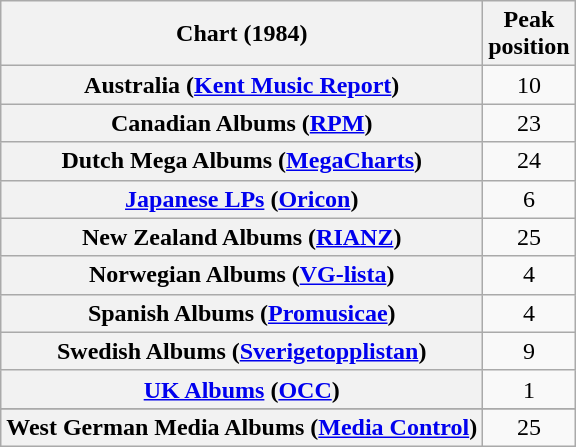<table class="wikitable sortable plainrowheaders" style="text-align:center;">
<tr>
<th scope="col">Chart (1984)</th>
<th scope="col">Peak<br>position</th>
</tr>
<tr>
<th scope="row">Australia (<a href='#'>Kent Music Report</a>)</th>
<td>10</td>
</tr>
<tr>
<th scope="row">Canadian Albums (<a href='#'>RPM</a>)</th>
<td>23</td>
</tr>
<tr>
<th scope="row">Dutch Mega Albums (<a href='#'>MegaCharts</a>)</th>
<td>24</td>
</tr>
<tr>
<th scope="row"><a href='#'>Japanese LPs</a> (<a href='#'>Oricon</a>)</th>
<td>6</td>
</tr>
<tr>
<th scope="row">New Zealand Albums (<a href='#'>RIANZ</a>)</th>
<td>25</td>
</tr>
<tr>
<th scope="row">Norwegian Albums (<a href='#'>VG-lista</a>)</th>
<td>4</td>
</tr>
<tr>
<th scope="row">Spanish Albums (<a href='#'>Promusicae</a>)</th>
<td>4</td>
</tr>
<tr>
<th scope="row">Swedish Albums (<a href='#'>Sverigetopplistan</a>)</th>
<td>9</td>
</tr>
<tr>
<th scope="row"><a href='#'>UK Albums</a> (<a href='#'>OCC</a>)</th>
<td>1</td>
</tr>
<tr>
</tr>
<tr>
<th scope="row">West German Media Albums (<a href='#'>Media Control</a>)</th>
<td>25</td>
</tr>
</table>
